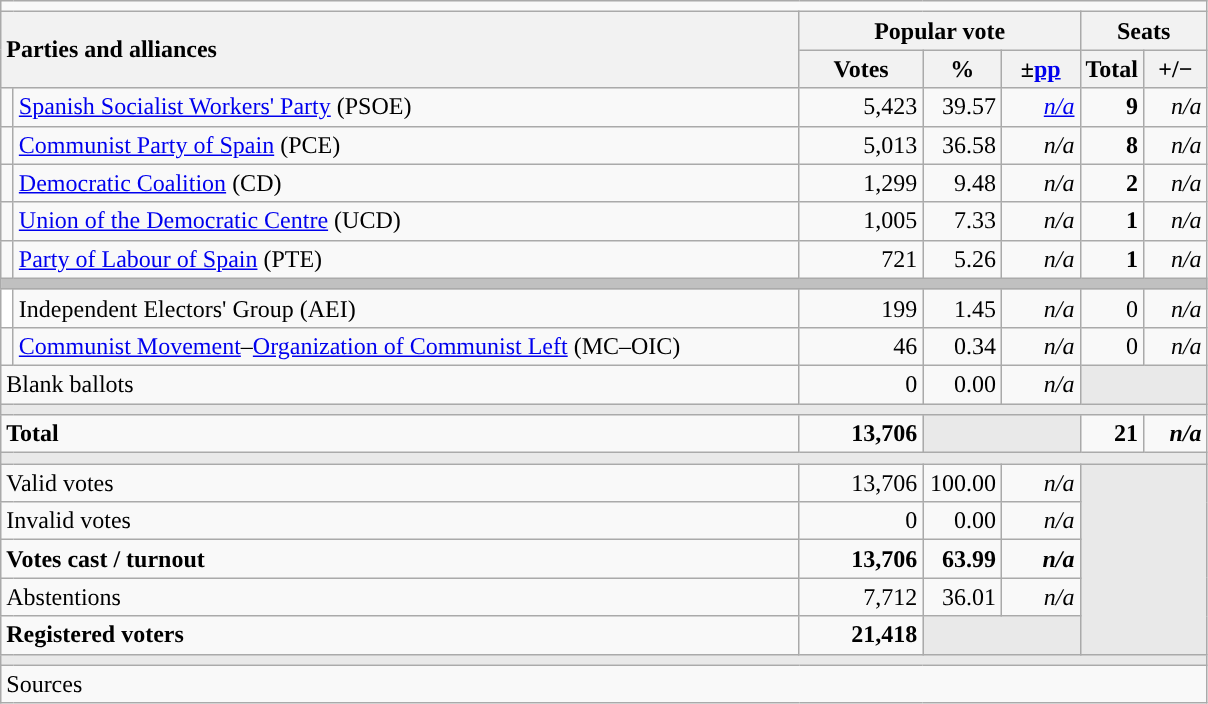<table class="wikitable" style="text-align:right;">
<tr>
<td colspan="7"></td>
</tr>
<tr>
<th style="text-align:left;" rowspan="2" colspan="2" width="525">Parties and alliances</th>
<th colspan="3">Popular vote</th>
<th colspan="2">Seats</th>
</tr>
<tr>
<th width="75">Votes</th>
<th width="45">%</th>
<th width="45">±<a href='#'>pp</a></th>
<th width="35">Total</th>
<th width="35">+/−</th>
</tr>
<tr>
<td width="1" style="color:inherit;background:"></td>
<td align="left"><a href='#'>Spanish Socialist Workers' Party</a> (PSOE)</td>
<td>5,423</td>
<td>39.57</td>
<td><em><a href='#'>n/a</a></em></td>
<td><strong>9</strong></td>
<td><em>n/a</em></td>
</tr>
<tr>
<td style="color:inherit;background:"></td>
<td align="left"><a href='#'>Communist Party of Spain</a> (PCE)</td>
<td>5,013</td>
<td>36.58</td>
<td><em>n/a</em></td>
<td><strong>8</strong></td>
<td><em>n/a</em></td>
</tr>
<tr>
<td style="color:inherit;background:"></td>
<td align="left"><a href='#'>Democratic Coalition</a> (CD)</td>
<td>1,299</td>
<td>9.48</td>
<td><em>n/a</em></td>
<td><strong>2</strong></td>
<td><em>n/a</em></td>
</tr>
<tr>
<td style="color:inherit;background:"></td>
<td align="left"><a href='#'>Union of the Democratic Centre</a> (UCD)</td>
<td>1,005</td>
<td>7.33</td>
<td><em>n/a</em></td>
<td><strong>1</strong></td>
<td><em>n/a</em></td>
</tr>
<tr>
<td style="color:inherit;background:"></td>
<td align="left"><a href='#'>Party of Labour of Spain</a> (PTE)</td>
<td>721</td>
<td>5.26</td>
<td><em>n/a</em></td>
<td><strong>1</strong></td>
<td><em>n/a</em></td>
</tr>
<tr>
<td colspan="7" bgcolor="#C0C0C0"></td>
</tr>
<tr>
<td bgcolor="white"></td>
<td align="left">Independent Electors' Group (AEI)</td>
<td>199</td>
<td>1.45</td>
<td><em>n/a</em></td>
<td>0</td>
<td><em>n/a</em></td>
</tr>
<tr>
<td style="color:inherit;background:"></td>
<td align="left"><a href='#'>Communist Movement</a>–<a href='#'>Organization of Communist Left</a> (MC–OIC)</td>
<td>46</td>
<td>0.34</td>
<td><em>n/a</em></td>
<td>0</td>
<td><em>n/a</em></td>
</tr>
<tr>
<td align="left" colspan="2">Blank ballots</td>
<td>0</td>
<td>0.00</td>
<td><em>n/a</em></td>
<td bgcolor="#E9E9E9" colspan="2"></td>
</tr>
<tr>
<td colspan="7" bgcolor="#E9E9E9"></td>
</tr>
<tr style="font-weight:bold;">
<td align="left" colspan="2">Total</td>
<td>13,706</td>
<td bgcolor="#E9E9E9" colspan="2"></td>
<td>21</td>
<td><em>n/a</em></td>
</tr>
<tr>
<td colspan="7" bgcolor="#E9E9E9"></td>
</tr>
<tr>
<td align="left" colspan="2">Valid votes</td>
<td>13,706</td>
<td>100.00</td>
<td><em>n/a</em></td>
<td bgcolor="#E9E9E9" colspan="2" rowspan="5"></td>
</tr>
<tr>
<td align="left" colspan="2">Invalid votes</td>
<td>0</td>
<td>0.00</td>
<td><em>n/a</em></td>
</tr>
<tr style="font-weight:bold;">
<td align="left" colspan="2">Votes cast / turnout</td>
<td>13,706</td>
<td>63.99</td>
<td><em>n/a</em></td>
</tr>
<tr>
<td align="left" colspan="2">Abstentions</td>
<td>7,712</td>
<td>36.01</td>
<td><em>n/a</em></td>
</tr>
<tr style="font-weight:bold;">
<td align="left" colspan="2">Registered voters</td>
<td>21,418</td>
<td bgcolor="#E9E9E9" colspan="2"></td>
</tr>
<tr>
<td colspan="7" bgcolor="#E9E9E9"></td>
</tr>
<tr>
<td align="left" colspan="7">Sources</td>
</tr>
</table>
